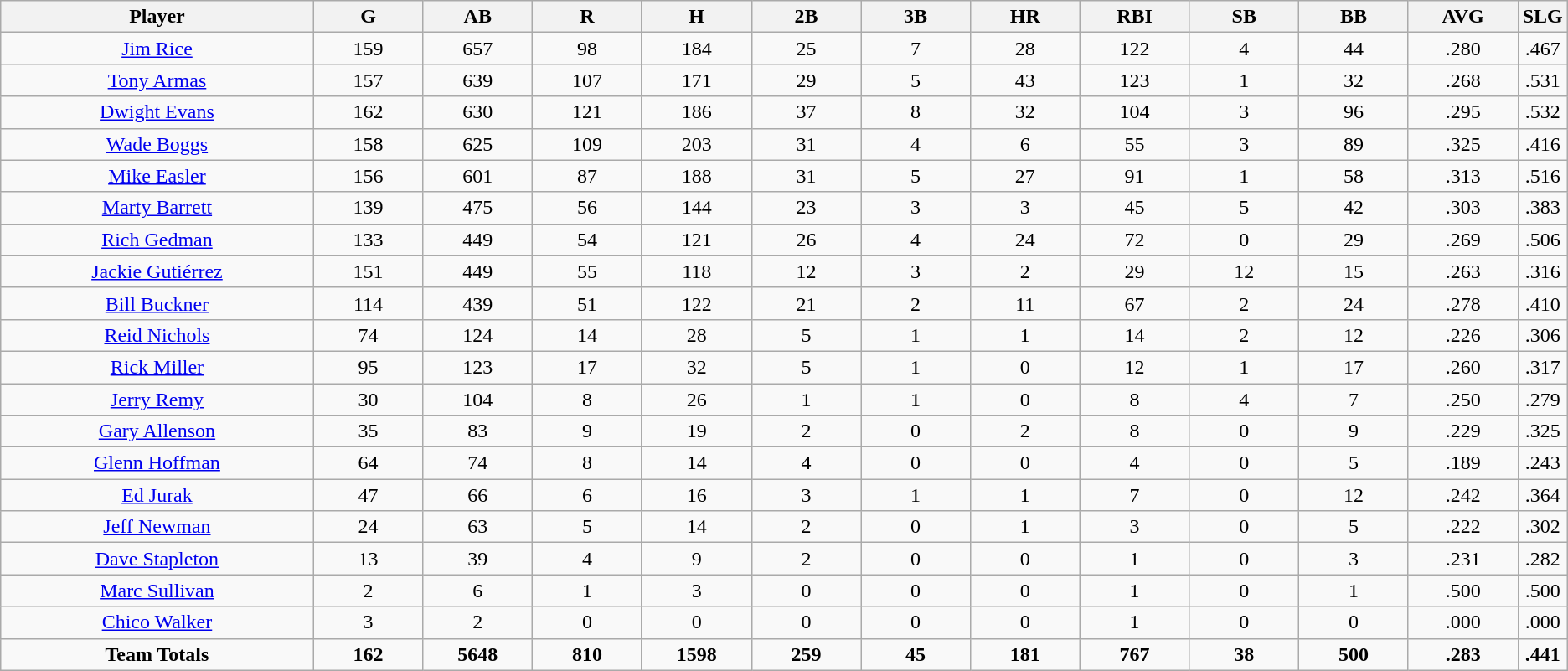<table class=wikitable style="text-align:center">
<tr>
<th bgcolor=#DDDDFF; width="20%">Player</th>
<th bgcolor=#DDDDFF; width="7%">G</th>
<th bgcolor=#DDDDFF; width="7%">AB</th>
<th bgcolor=#DDDDFF; width="7%">R</th>
<th bgcolor=#DDDDFF; width="7%">H</th>
<th bgcolor=#DDDDFF; width="7%">2B</th>
<th bgcolor=#DDDDFF; width="7%">3B</th>
<th bgcolor=#DDDDFF; width="7%">HR</th>
<th bgcolor=#DDDDFF; width="7%">RBI</th>
<th bgcolor=#DDDDFF; width="7%">SB</th>
<th bgcolor=#DDDDFF; width="7%">BB</th>
<th bgcolor=#DDDDFF; width="7%">AVG</th>
<th bgcolor=#DDDDFF; width="7%">SLG</th>
</tr>
<tr>
<td><a href='#'>Jim Rice</a></td>
<td>159</td>
<td>657</td>
<td>98</td>
<td>184</td>
<td>25</td>
<td>7</td>
<td>28</td>
<td>122</td>
<td>4</td>
<td>44</td>
<td>.280</td>
<td>.467</td>
</tr>
<tr>
<td><a href='#'>Tony Armas</a></td>
<td>157</td>
<td>639</td>
<td>107</td>
<td>171</td>
<td>29</td>
<td>5</td>
<td>43</td>
<td>123</td>
<td>1</td>
<td>32</td>
<td>.268</td>
<td>.531</td>
</tr>
<tr>
<td><a href='#'>Dwight Evans</a></td>
<td>162</td>
<td>630</td>
<td>121</td>
<td>186</td>
<td>37</td>
<td>8</td>
<td>32</td>
<td>104</td>
<td>3</td>
<td>96</td>
<td>.295</td>
<td>.532</td>
</tr>
<tr>
<td><a href='#'>Wade Boggs</a></td>
<td>158</td>
<td>625</td>
<td>109</td>
<td>203</td>
<td>31</td>
<td>4</td>
<td>6</td>
<td>55</td>
<td>3</td>
<td>89</td>
<td>.325</td>
<td>.416</td>
</tr>
<tr>
<td><a href='#'>Mike Easler</a></td>
<td>156</td>
<td>601</td>
<td>87</td>
<td>188</td>
<td>31</td>
<td>5</td>
<td>27</td>
<td>91</td>
<td>1</td>
<td>58</td>
<td>.313</td>
<td>.516</td>
</tr>
<tr>
<td><a href='#'>Marty Barrett</a></td>
<td>139</td>
<td>475</td>
<td>56</td>
<td>144</td>
<td>23</td>
<td>3</td>
<td>3</td>
<td>45</td>
<td>5</td>
<td>42</td>
<td>.303</td>
<td>.383</td>
</tr>
<tr>
<td><a href='#'>Rich Gedman</a></td>
<td>133</td>
<td>449</td>
<td>54</td>
<td>121</td>
<td>26</td>
<td>4</td>
<td>24</td>
<td>72</td>
<td>0</td>
<td>29</td>
<td>.269</td>
<td>.506</td>
</tr>
<tr>
<td><a href='#'>Jackie Gutiérrez</a></td>
<td>151</td>
<td>449</td>
<td>55</td>
<td>118</td>
<td>12</td>
<td>3</td>
<td>2</td>
<td>29</td>
<td>12</td>
<td>15</td>
<td>.263</td>
<td>.316</td>
</tr>
<tr>
<td><a href='#'>Bill Buckner</a></td>
<td>114</td>
<td>439</td>
<td>51</td>
<td>122</td>
<td>21</td>
<td>2</td>
<td>11</td>
<td>67</td>
<td>2</td>
<td>24</td>
<td>.278</td>
<td>.410</td>
</tr>
<tr>
<td><a href='#'>Reid Nichols</a></td>
<td>74</td>
<td>124</td>
<td>14</td>
<td>28</td>
<td>5</td>
<td>1</td>
<td>1</td>
<td>14</td>
<td>2</td>
<td>12</td>
<td>.226</td>
<td>.306</td>
</tr>
<tr>
<td><a href='#'>Rick Miller</a></td>
<td>95</td>
<td>123</td>
<td>17</td>
<td>32</td>
<td>5</td>
<td>1</td>
<td>0</td>
<td>12</td>
<td>1</td>
<td>17</td>
<td>.260</td>
<td>.317</td>
</tr>
<tr>
<td><a href='#'>Jerry Remy</a></td>
<td>30</td>
<td>104</td>
<td>8</td>
<td>26</td>
<td>1</td>
<td>1</td>
<td>0</td>
<td>8</td>
<td>4</td>
<td>7</td>
<td>.250</td>
<td>.279</td>
</tr>
<tr>
<td><a href='#'>Gary Allenson</a></td>
<td>35</td>
<td>83</td>
<td>9</td>
<td>19</td>
<td>2</td>
<td>0</td>
<td>2</td>
<td>8</td>
<td>0</td>
<td>9</td>
<td>.229</td>
<td>.325</td>
</tr>
<tr>
<td><a href='#'>Glenn Hoffman</a></td>
<td>64</td>
<td>74</td>
<td>8</td>
<td>14</td>
<td>4</td>
<td>0</td>
<td>0</td>
<td>4</td>
<td>0</td>
<td>5</td>
<td>.189</td>
<td>.243</td>
</tr>
<tr>
<td><a href='#'>Ed Jurak</a></td>
<td>47</td>
<td>66</td>
<td>6</td>
<td>16</td>
<td>3</td>
<td>1</td>
<td>1</td>
<td>7</td>
<td>0</td>
<td>12</td>
<td>.242</td>
<td>.364</td>
</tr>
<tr>
<td><a href='#'>Jeff Newman</a></td>
<td>24</td>
<td>63</td>
<td>5</td>
<td>14</td>
<td>2</td>
<td>0</td>
<td>1</td>
<td>3</td>
<td>0</td>
<td>5</td>
<td>.222</td>
<td>.302</td>
</tr>
<tr>
<td><a href='#'>Dave Stapleton</a></td>
<td>13</td>
<td>39</td>
<td>4</td>
<td>9</td>
<td>2</td>
<td>0</td>
<td>0</td>
<td>1</td>
<td>0</td>
<td>3</td>
<td>.231</td>
<td>.282</td>
</tr>
<tr>
<td><a href='#'>Marc Sullivan</a></td>
<td>2</td>
<td>6</td>
<td>1</td>
<td>3</td>
<td>0</td>
<td>0</td>
<td>0</td>
<td>1</td>
<td>0</td>
<td>1</td>
<td>.500</td>
<td>.500</td>
</tr>
<tr>
<td><a href='#'>Chico Walker</a></td>
<td>3</td>
<td>2</td>
<td>0</td>
<td>0</td>
<td>0</td>
<td>0</td>
<td>0</td>
<td>1</td>
<td>0</td>
<td>0</td>
<td>.000</td>
<td>.000</td>
</tr>
<tr>
<td><strong>Team Totals</strong></td>
<td><strong>162</strong></td>
<td><strong>5648</strong></td>
<td><strong>810</strong></td>
<td><strong>1598</strong></td>
<td><strong>259</strong></td>
<td><strong>45</strong></td>
<td><strong>181</strong></td>
<td><strong>767</strong></td>
<td><strong>38</strong></td>
<td><strong>500</strong></td>
<td><strong>.283</strong></td>
<td><strong>.441</strong></td>
</tr>
</table>
